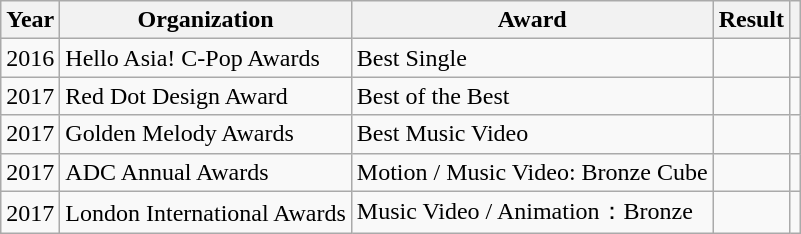<table class="wikitable sortable plainrowheaders">
<tr>
<th scope="col">Year</th>
<th scope="col">Organization</th>
<th scope="col">Award</th>
<th>Result</th>
<th scope="col"></th>
</tr>
<tr>
<td>2016</td>
<td>Hello Asia! C-Pop Awards</td>
<td>Best Single</td>
<td></td>
<td style="text-align:center;"></td>
</tr>
<tr>
<td>2017</td>
<td>Red Dot Design Award</td>
<td>Best of the Best</td>
<td></td>
<td style="text-align:center;"></td>
</tr>
<tr>
<td>2017</td>
<td>Golden Melody Awards</td>
<td>Best Music Video</td>
<td></td>
<td></td>
</tr>
<tr>
<td>2017</td>
<td>ADC Annual Awards</td>
<td>Motion / Music Video: Bronze Cube</td>
<td></td>
<td style="text-align:center;"></td>
</tr>
<tr>
<td>2017</td>
<td>London International Awards</td>
<td>Music Video / Animation：Bronze</td>
<td></td>
<td style="text-align:center;"></td>
</tr>
</table>
